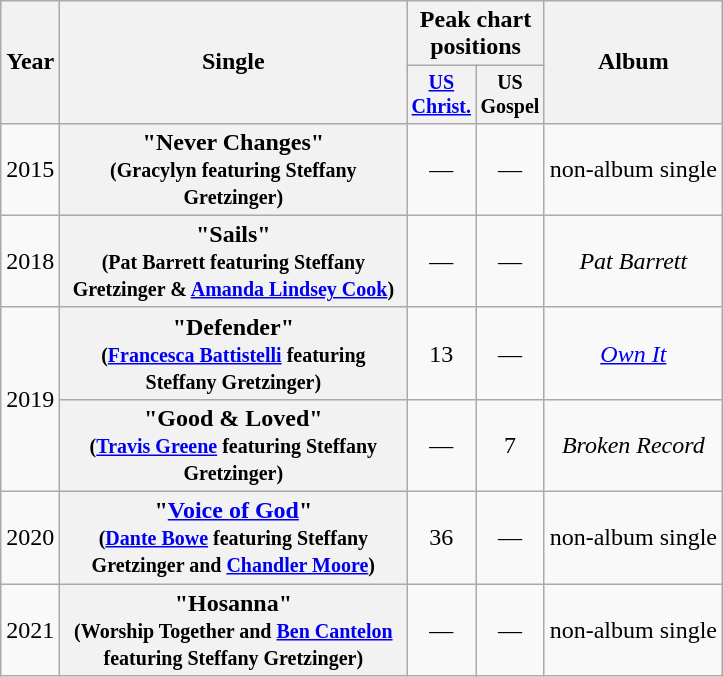<table class="wikitable plainrowheaders" style="text-align:center;">
<tr>
<th rowspan="2">Year</th>
<th rowspan="2" style="width:14em;">Single</th>
<th colspan="2">Peak chart positions</th>
<th rowspan="2">Album</th>
</tr>
<tr style="font-size:smaller;">
<th width="30"><a href='#'>US<br>Christ.</a><br></th>
<th width="30">US<br>Gospel<br></th>
</tr>
<tr>
<td>2015</td>
<th scope="row">"Never Changes" <br> <small>(Gracylyn featuring Steffany Gretzinger)</small></th>
<td>—</td>
<td>—</td>
<td>non-album single</td>
</tr>
<tr>
<td>2018</td>
<th scope="row">"Sails" <br> <small>(Pat Barrett featuring Steffany Gretzinger & <a href='#'>Amanda Lindsey Cook</a>)</small></th>
<td>—</td>
<td>—</td>
<td><em>Pat Barrett</em></td>
</tr>
<tr>
<td rowspan="2">2019</td>
<th scope="row">"Defender" <br> <small>(<a href='#'>Francesca Battistelli</a> featuring Steffany Gretzinger)</small></th>
<td>13</td>
<td>—</td>
<td><em><a href='#'>Own It</a></em></td>
</tr>
<tr>
<th scope="row">"Good & Loved" <br> <small>(<a href='#'>Travis Greene</a> featuring Steffany Gretzinger)</small></th>
<td>—</td>
<td>7</td>
<td><em>Broken Record</em></td>
</tr>
<tr>
<td>2020</td>
<th scope="row">"<a href='#'>Voice of God</a>" <br> <small>(<a href='#'>Dante Bowe</a> featuring Steffany Gretzinger and <a href='#'>Chandler Moore</a>)</small></th>
<td>36</td>
<td>—</td>
<td>non-album single</td>
</tr>
<tr>
<td>2021</td>
<th scope="row">"Hosanna" <br> <small>(Worship Together and <a href='#'>Ben Cantelon</a> featuring Steffany Gretzinger)</small></th>
<td>—</td>
<td>—</td>
<td>non-album single</td>
</tr>
</table>
